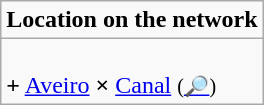<table role="presentation" class="wikitable mw-collapsible mw-collapsed floatright">
<tr>
<td><strong>Location on the network</strong></td>
</tr>
<tr>
<td><br><span><strong>+</strong> <a href='#'>Aveiro</a></span> <span><strong>×</strong> <a href='#'>Canal</a></span> <small>(<a href='#'>🔎</a>)</small></td>
</tr>
</table>
